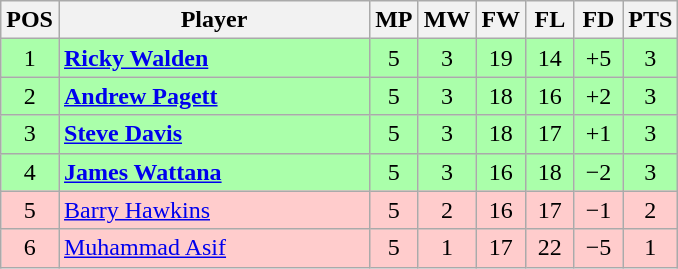<table class="wikitable" style="text-align: center;">
<tr>
<th width=25>POS</th>
<th width=200>Player</th>
<th width=25>MP</th>
<th width=25>MW</th>
<th width=25>FW</th>
<th width=25>FL</th>
<th width=25>FD</th>
<th width=25>PTS</th>
</tr>
<tr style="background:#aaffaa;">
<td>1</td>
<td style="text-align:left;"> <strong><a href='#'>Ricky Walden</a></strong></td>
<td>5</td>
<td>3</td>
<td>19</td>
<td>14</td>
<td>+5</td>
<td>3</td>
</tr>
<tr style="background:#aaffaa;">
<td>2</td>
<td style="text-align:left;"> <strong><a href='#'>Andrew Pagett</a></strong></td>
<td>5</td>
<td>3</td>
<td>18</td>
<td>16</td>
<td>+2</td>
<td>3</td>
</tr>
<tr style="background:#aaffaa;">
<td>3</td>
<td style="text-align:left;"> <strong><a href='#'>Steve Davis</a></strong></td>
<td>5</td>
<td>3</td>
<td>18</td>
<td>17</td>
<td>+1</td>
<td>3</td>
</tr>
<tr style="background:#aaffaa;">
<td>4</td>
<td style="text-align:left;"> <strong><a href='#'>James Wattana</a></strong></td>
<td>5</td>
<td>3</td>
<td>16</td>
<td>18</td>
<td>−2</td>
<td>3</td>
</tr>
<tr style="background:#fcc;">
<td>5</td>
<td style="text-align:left;"> <a href='#'>Barry Hawkins</a></td>
<td>5</td>
<td>2</td>
<td>16</td>
<td>17</td>
<td>−1</td>
<td>2</td>
</tr>
<tr style="background:#fcc;">
<td>6</td>
<td style="text-align:left;"> <a href='#'>Muhammad Asif</a></td>
<td>5</td>
<td>1</td>
<td>17</td>
<td>22</td>
<td>−5</td>
<td>1</td>
</tr>
</table>
